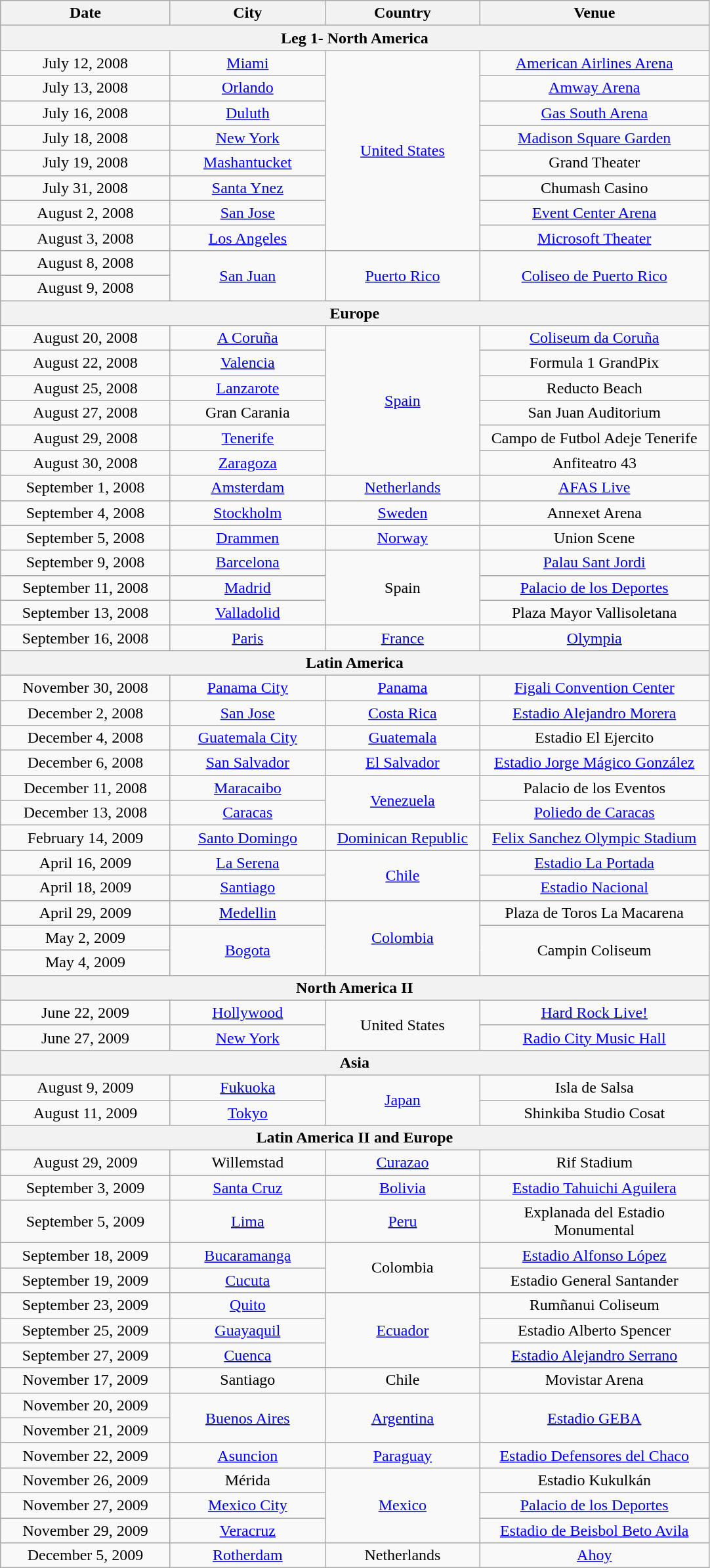<table class="wikitable" style="text-align:center;">
<tr>
<th width="165">Date</th>
<th width="150">City</th>
<th width="150">Country</th>
<th width="225">Venue</th>
</tr>
<tr>
<th colspan="4">Leg 1- North America</th>
</tr>
<tr>
<td>July 12, 2008</td>
<td><a href='#'>Miami</a></td>
<td rowspan="8"><a href='#'>United States</a></td>
<td><a href='#'>American Airlines Arena</a></td>
</tr>
<tr>
<td>July 13, 2008</td>
<td><a href='#'>Orlando</a></td>
<td><a href='#'>Amway Arena</a></td>
</tr>
<tr>
<td>July 16, 2008</td>
<td><a href='#'>Duluth</a></td>
<td><a href='#'>Gas South Arena</a></td>
</tr>
<tr>
<td>July 18, 2008</td>
<td><a href='#'>New York</a></td>
<td><a href='#'>Madison Square Garden</a></td>
</tr>
<tr>
<td>July 19, 2008</td>
<td><a href='#'>Mashantucket</a></td>
<td>Grand Theater</td>
</tr>
<tr>
<td>July 31, 2008</td>
<td><a href='#'>Santa Ynez</a></td>
<td>Chumash Casino</td>
</tr>
<tr>
<td>August 2, 2008</td>
<td><a href='#'>San Jose</a></td>
<td><a href='#'>Event Center Arena</a></td>
</tr>
<tr>
<td>August 3, 2008</td>
<td><a href='#'>Los Angeles</a></td>
<td><a href='#'>Microsoft Theater</a></td>
</tr>
<tr>
<td>August 8, 2008</td>
<td rowspan="2"><a href='#'>San Juan</a></td>
<td rowspan="2"><a href='#'>Puerto Rico</a></td>
<td rowspan="2"><a href='#'>Coliseo de Puerto Rico</a></td>
</tr>
<tr>
<td>August 9, 2008</td>
</tr>
<tr>
<th colspan="4">Europe</th>
</tr>
<tr>
<td>August 20, 2008</td>
<td><a href='#'>A Coruña</a></td>
<td rowspan="6"><a href='#'>Spain</a></td>
<td><a href='#'>Coliseum da Coruña</a></td>
</tr>
<tr>
<td>August 22, 2008</td>
<td><a href='#'>Valencia</a></td>
<td>Formula 1 GrandPix</td>
</tr>
<tr>
<td>August 25, 2008</td>
<td><a href='#'>Lanzarote</a></td>
<td>Reducto Beach</td>
</tr>
<tr>
<td>August 27, 2008</td>
<td>Gran Carania</td>
<td>San Juan Auditorium</td>
</tr>
<tr>
<td>August 29, 2008</td>
<td><a href='#'>Tenerife</a></td>
<td>Campo de Futbol Adeje Tenerife</td>
</tr>
<tr>
<td>August 30, 2008</td>
<td><a href='#'>Zaragoza</a></td>
<td>Anfiteatro 43</td>
</tr>
<tr>
<td>September 1, 2008</td>
<td><a href='#'>Amsterdam</a></td>
<td><a href='#'>Netherlands</a></td>
<td><a href='#'>AFAS Live</a></td>
</tr>
<tr>
<td>September 4, 2008</td>
<td><a href='#'>Stockholm</a></td>
<td><a href='#'>Sweden</a></td>
<td>Annexet Arena</td>
</tr>
<tr>
<td>September 5, 2008</td>
<td><a href='#'>Drammen</a></td>
<td><a href='#'>Norway</a></td>
<td>Union Scene</td>
</tr>
<tr>
<td>September 9, 2008</td>
<td><a href='#'>Barcelona</a></td>
<td rowspan="3">Spain</td>
<td><a href='#'>Palau Sant Jordi</a></td>
</tr>
<tr>
<td>September 11, 2008</td>
<td><a href='#'>Madrid</a></td>
<td><a href='#'>Palacio de los Deportes</a></td>
</tr>
<tr>
<td>September 13, 2008</td>
<td><a href='#'>Valladolid</a></td>
<td>Plaza Mayor Vallisoletana</td>
</tr>
<tr>
<td>September 16, 2008</td>
<td><a href='#'>Paris</a></td>
<td><a href='#'>France</a></td>
<td><a href='#'>Olympia</a></td>
</tr>
<tr>
<th colspan="4">Latin America</th>
</tr>
<tr>
<td>November 30, 2008</td>
<td><a href='#'>Panama City</a></td>
<td><a href='#'>Panama</a></td>
<td><a href='#'>Figali Convention Center</a></td>
</tr>
<tr>
<td>December 2, 2008</td>
<td><a href='#'>San Jose</a></td>
<td><a href='#'>Costa Rica</a></td>
<td><a href='#'>Estadio Alejandro Morera</a></td>
</tr>
<tr>
<td>December 4, 2008</td>
<td><a href='#'>Guatemala City</a></td>
<td><a href='#'>Guatemala</a></td>
<td>Estadio El Ejercito</td>
</tr>
<tr>
<td>December 6, 2008</td>
<td><a href='#'>San Salvador</a></td>
<td><a href='#'>El Salvador</a></td>
<td><a href='#'>Estadio Jorge Mágico González</a></td>
</tr>
<tr>
<td>December 11, 2008</td>
<td><a href='#'>Maracaibo</a></td>
<td rowspan="2"><a href='#'>Venezuela</a></td>
<td>Palacio de los Eventos</td>
</tr>
<tr>
<td>December 13, 2008</td>
<td><a href='#'>Caracas</a></td>
<td><a href='#'>Poliedo de Caracas</a></td>
</tr>
<tr>
<td>February 14, 2009</td>
<td><a href='#'>Santo Domingo</a></td>
<td><a href='#'>Dominican Republic</a></td>
<td><a href='#'>Felix Sanchez Olympic Stadium</a></td>
</tr>
<tr>
<td>April 16, 2009</td>
<td><a href='#'>La Serena</a></td>
<td rowspan="2"><a href='#'>Chile</a></td>
<td><a href='#'>Estadio La Portada</a></td>
</tr>
<tr>
<td>April 18, 2009</td>
<td><a href='#'>Santiago</a></td>
<td><a href='#'>Estadio Nacional</a></td>
</tr>
<tr>
<td>April 29, 2009</td>
<td><a href='#'>Medellin</a></td>
<td rowspan="3"><a href='#'>Colombia</a></td>
<td>Plaza de Toros La Macarena</td>
</tr>
<tr>
<td>May 2, 2009</td>
<td rowspan="2"><a href='#'>Bogota</a></td>
<td rowspan="2">Campin Coliseum</td>
</tr>
<tr>
<td>May 4, 2009</td>
</tr>
<tr>
<th colspan="4">North America II</th>
</tr>
<tr>
<td>June 22, 2009</td>
<td><a href='#'>Hollywood</a></td>
<td rowspan="2">United States</td>
<td><a href='#'>Hard Rock Live!</a></td>
</tr>
<tr>
<td>June 27, 2009</td>
<td><a href='#'>New York</a></td>
<td><a href='#'>Radio City Music Hall</a></td>
</tr>
<tr>
<th colspan="4">Asia</th>
</tr>
<tr>
<td>August 9, 2009</td>
<td><a href='#'>Fukuoka</a></td>
<td rowspan="2"><a href='#'>Japan</a></td>
<td>Isla de Salsa</td>
</tr>
<tr>
<td>August 11, 2009</td>
<td><a href='#'>Tokyo</a></td>
<td>Shinkiba Studio Cosat</td>
</tr>
<tr>
<th colspan="4">Latin America II and Europe</th>
</tr>
<tr>
<td>August 29, 2009</td>
<td>Willemstad</td>
<td><a href='#'>Curazao</a></td>
<td>Rif Stadium</td>
</tr>
<tr>
<td>September 3, 2009</td>
<td><a href='#'>Santa Cruz</a></td>
<td><a href='#'>Bolivia</a></td>
<td><a href='#'>Estadio Tahuichi Aguilera</a></td>
</tr>
<tr>
<td>September 5, 2009</td>
<td><a href='#'>Lima</a></td>
<td><a href='#'>Peru</a></td>
<td>Explanada del Estadio Monumental</td>
</tr>
<tr>
<td>September 18, 2009</td>
<td><a href='#'>Bucaramanga</a></td>
<td rowspan="2">Colombia</td>
<td><a href='#'>Estadio Alfonso López</a></td>
</tr>
<tr>
<td>September 19, 2009</td>
<td><a href='#'>Cucuta</a></td>
<td>Estadio General Santander</td>
</tr>
<tr>
<td>September 23, 2009</td>
<td><a href='#'>Quito</a></td>
<td rowspan="3"><a href='#'>Ecuador</a></td>
<td>Rumñanui Coliseum</td>
</tr>
<tr>
<td>September 25, 2009</td>
<td><a href='#'>Guayaquil</a></td>
<td>Estadio Alberto Spencer</td>
</tr>
<tr>
<td>September 27, 2009</td>
<td><a href='#'>Cuenca</a></td>
<td><a href='#'>Estadio Alejandro Serrano</a></td>
</tr>
<tr>
<td>November 17, 2009</td>
<td>Santiago</td>
<td>Chile</td>
<td>Movistar Arena</td>
</tr>
<tr>
<td>November 20, 2009</td>
<td rowspan="2"><a href='#'>Buenos Aires</a></td>
<td rowspan="2"><a href='#'>Argentina</a></td>
<td rowspan="2"><a href='#'>Estadio GEBA</a></td>
</tr>
<tr>
<td>November 21, 2009</td>
</tr>
<tr>
<td>November 22, 2009</td>
<td><a href='#'>Asuncion</a></td>
<td><a href='#'>Paraguay</a></td>
<td><a href='#'>Estadio Defensores del Chaco</a></td>
</tr>
<tr>
<td>November 26, 2009</td>
<td>Mérida</td>
<td rowspan="3"><a href='#'>Mexico</a></td>
<td>Estadio Kukulkán</td>
</tr>
<tr>
<td>November 27, 2009</td>
<td><a href='#'>Mexico City</a></td>
<td><a href='#'>Palacio de los Deportes</a></td>
</tr>
<tr>
<td>November 29, 2009</td>
<td><a href='#'>Veracruz</a></td>
<td><a href='#'>Estadio de Beisbol Beto Avila</a></td>
</tr>
<tr>
<td>December 5, 2009</td>
<td><a href='#'>Rotherdam</a></td>
<td>Netherlands</td>
<td><a href='#'>Ahoy</a></td>
</tr>
</table>
